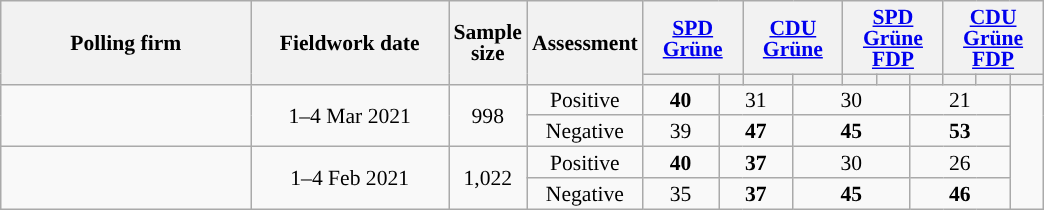<table class="wikitable sortable" style="text-align:center;font-size:90%;line-height:14px;">
<tr style="height:40px;">
<th style="width:160px;" rowspan="2">Polling firm</th>
<th style="width:125px;" rowspan="2">Fieldwork date</th>
<th style="width:35px;" rowspan="2">Sample<br>size</th>
<th style="width:35px;" rowspan="2">Assessment</th>
<th class="unsortable" style="width:60px;" colspan="2"><a href='#'>SPD</a><br><a href='#'>Grüne</a></th>
<th class="unsortable" style="width:60px;" colspan="2"><a href='#'>CDU</a><br><a href='#'>Grüne</a></th>
<th class="unsortable" style="width:60px;" colspan="3"><a href='#'>SPD</a><br><a href='#'>Grüne</a><br><a href='#'>FDP</a></th>
<th class="unsortable" style="width:60px;" colspan="3"><a href='#'>CDU</a><br><a href='#'>Grüne</a><br><a href='#'>FDP</a></th>
</tr>
<tr>
<th style="background:"></th>
<th style="background:"></th>
<th style="background:"></th>
<th style="background:"></th>
<th style="background:"></th>
<th style="background:"></th>
<th style="background:"></th>
<th style="background:"></th>
<th style="background:"></th>
<th style="background:"></th>
</tr>
<tr>
<td rowspan="2"></td>
<td data-sort-value="2021-03-05" rowspan="2">1–4 Mar 2021</td>
<td rowspan="2">998</td>
<td>Positive</td>
<td><strong>40</strong></td>
<td colspan="2">31</td>
<td colspan="3">30</td>
<td colspan="3">21</td>
</tr>
<tr>
<td>Negative</td>
<td>39</td>
<td colspan="2"><strong>47</strong></td>
<td colspan="3"><strong>45</strong></td>
<td colspan="3"><strong>53</strong></td>
</tr>
<tr>
<td rowspan="2"> </td>
<td data-sort-value="2021-02-05" rowspan="2">1–4 Feb 2021</td>
<td rowspan="2">1,022</td>
<td>Positive</td>
<td><strong>40</strong></td>
<td colspan="2"><strong>37</strong></td>
<td colspan="3">30</td>
<td colspan="3">26</td>
</tr>
<tr>
<td>Negative</td>
<td>35</td>
<td colspan="2"><strong>37</strong></td>
<td colspan="3"><strong>45</strong></td>
<td colspan="3"><strong>46</strong></td>
</tr>
</table>
